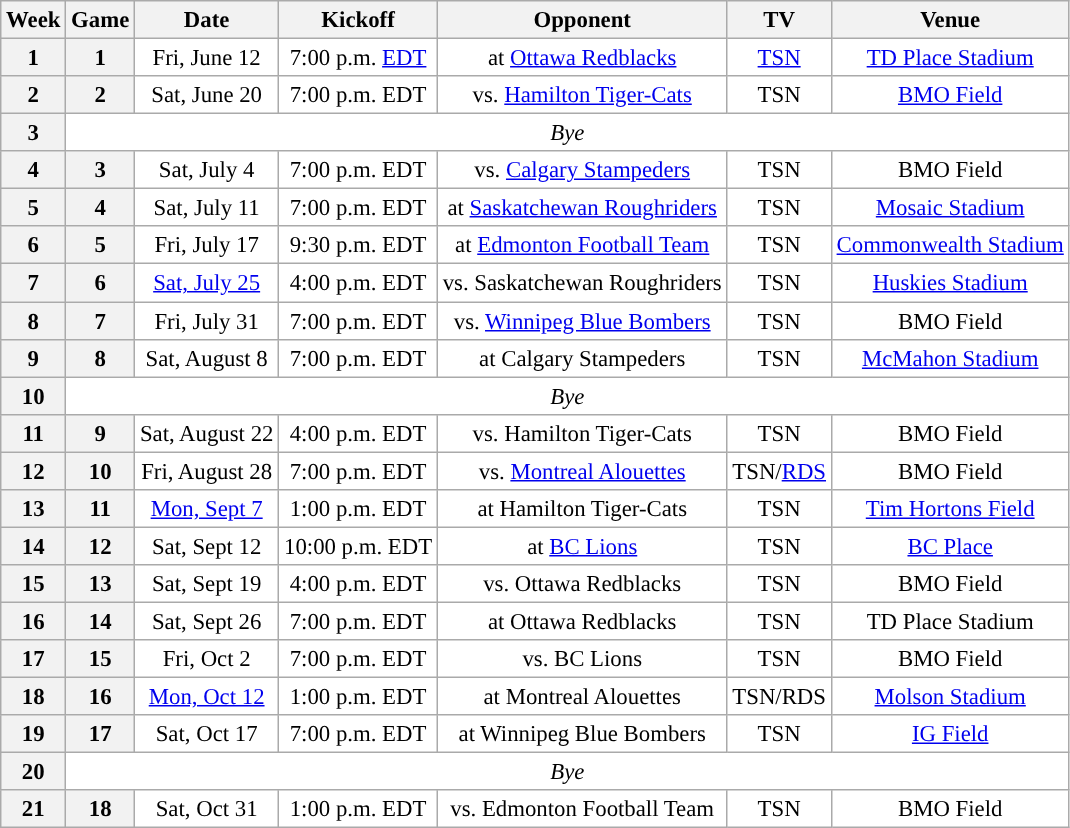<table class="wikitable" style="font-size: 95%;">
<tr>
<th scope="col">Week</th>
<th scope="col">Game</th>
<th scope="col">Date</th>
<th scope="col">Kickoff</th>
<th scope="col">Opponent</th>
<th scope="col">TV</th>
<th scope="col">Venue</th>
</tr>
<tr align="center"= bgcolor="ffffff">
<th align="center">1</th>
<th align="center">1</th>
<td align="center">Fri, June 12</td>
<td align="center">7:00 p.m. <a href='#'>EDT</a></td>
<td align="center">at <a href='#'>Ottawa Redblacks</a></td>
<td align="center"><a href='#'>TSN</a></td>
<td align="center"><a href='#'>TD Place Stadium</a></td>
</tr>
<tr align="center"= bgcolor="ffffff">
<th align="center">2</th>
<th align="center">2</th>
<td align="center">Sat, June 20</td>
<td align="center">7:00 p.m. EDT</td>
<td align="center">vs. <a href='#'>Hamilton Tiger-Cats</a></td>
<td align="center">TSN</td>
<td align="center"><a href='#'>BMO Field</a></td>
</tr>
<tr align="center"= bgcolor="ffffff">
<th align="center">3</th>
<td colspan=10 align="center" valign="middle"><em>Bye</em></td>
</tr>
<tr align="center"= bgcolor="ffffff">
<th align="center">4</th>
<th align="center">3</th>
<td align="center">Sat, July 4</td>
<td align="center">7:00 p.m. EDT</td>
<td align="center">vs. <a href='#'>Calgary Stampeders</a></td>
<td align="center">TSN</td>
<td align="center">BMO Field</td>
</tr>
<tr align="center"= bgcolor="ffffff">
<th align="center">5</th>
<th align="center">4</th>
<td align="center">Sat, July 11</td>
<td align="center">7:00 p.m. EDT</td>
<td align="center">at <a href='#'>Saskatchewan Roughriders</a></td>
<td align="center">TSN</td>
<td align="center"><a href='#'>Mosaic Stadium</a></td>
</tr>
<tr align="center"= bgcolor="ffffff">
<th align="center">6</th>
<th align="center">5</th>
<td align="center">Fri, July 17</td>
<td align="center">9:30 p.m. EDT</td>
<td align="center">at <a href='#'>Edmonton Football Team</a></td>
<td align="center">TSN</td>
<td align="center"><a href='#'>Commonwealth Stadium</a></td>
</tr>
<tr align="center"= bgcolor="ffffff">
<th align="center">7</th>
<th align="center">6</th>
<td align="center"><a href='#'>Sat, July 25</a></td>
<td align="center">4:00 p.m. EDT</td>
<td align="center">vs. Saskatchewan Roughriders</td>
<td align="center">TSN</td>
<td align="center"><a href='#'>Huskies Stadium</a></td>
</tr>
<tr align="center"= bgcolor="ffffff">
<th align="center">8</th>
<th align="center">7</th>
<td align="center">Fri, July 31</td>
<td align="center">7:00 p.m. EDT</td>
<td align="center">vs. <a href='#'>Winnipeg Blue Bombers</a></td>
<td align="center">TSN</td>
<td align="center">BMO Field</td>
</tr>
<tr align="center"= bgcolor="ffffff">
<th align="center">9</th>
<th align="center">8</th>
<td align="center">Sat, August 8</td>
<td align="center">7:00 p.m. EDT</td>
<td align="center">at Calgary Stampeders</td>
<td align="center">TSN</td>
<td align="center"><a href='#'>McMahon Stadium</a></td>
</tr>
<tr align="center"= bgcolor="ffffff">
<th align="center">10</th>
<td colspan=10 align="center" valign="middle"><em>Bye</em></td>
</tr>
<tr align="center"= bgcolor="ffffff">
<th align="center">11</th>
<th align="center">9</th>
<td align="center">Sat, August 22</td>
<td align="center">4:00 p.m. EDT</td>
<td align="center">vs. Hamilton Tiger-Cats</td>
<td align="center">TSN</td>
<td align="center">BMO Field</td>
</tr>
<tr align="center"= bgcolor="ffffff">
<th align="center">12</th>
<th align="center">10</th>
<td align="center">Fri, August 28</td>
<td align="center">7:00 p.m. EDT</td>
<td align="center">vs. <a href='#'>Montreal Alouettes</a></td>
<td align="center">TSN/<a href='#'>RDS</a></td>
<td align="center">BMO Field</td>
</tr>
<tr align="center"= bgcolor="ffffff">
<th align="center">13</th>
<th align="center">11</th>
<td align="center"><a href='#'>Mon, Sept 7</a></td>
<td align="center">1:00 p.m. EDT</td>
<td align="center">at Hamilton Tiger-Cats</td>
<td align="center">TSN</td>
<td align="center"><a href='#'>Tim Hortons Field</a></td>
</tr>
<tr align="center"= bgcolor="ffffff">
<th align="center">14</th>
<th align="center">12</th>
<td align="center">Sat, Sept 12</td>
<td align="center">10:00 p.m. EDT</td>
<td align="center">at <a href='#'>BC Lions</a></td>
<td align="center">TSN</td>
<td align="center"><a href='#'>BC Place</a></td>
</tr>
<tr align="center"= bgcolor="ffffff">
<th align="center">15</th>
<th align="center">13</th>
<td align="center">Sat, Sept 19</td>
<td align="center">4:00 p.m. EDT</td>
<td align="center">vs. Ottawa Redblacks</td>
<td align="center">TSN</td>
<td align="center">BMO Field</td>
</tr>
<tr align="center"= bgcolor="ffffff">
<th align="center">16</th>
<th align="center">14</th>
<td align="center">Sat, Sept 26</td>
<td align="center">7:00 p.m. EDT</td>
<td align="center">at Ottawa Redblacks</td>
<td align="center">TSN</td>
<td align="center">TD Place Stadium</td>
</tr>
<tr align="center"= bgcolor="ffffff">
<th align="center">17</th>
<th align="center">15</th>
<td align="center">Fri, Oct 2</td>
<td align="center">7:00 p.m. EDT</td>
<td align="center">vs. BC Lions</td>
<td align="center">TSN</td>
<td align="center">BMO Field</td>
</tr>
<tr align="center"= bgcolor="ffffff">
<th align="center">18</th>
<th align="center">16</th>
<td align="center"><a href='#'>Mon, Oct 12</a></td>
<td align="center">1:00 p.m. EDT</td>
<td align="center">at Montreal Alouettes</td>
<td align="center">TSN/RDS</td>
<td align="center"><a href='#'>Molson Stadium</a></td>
</tr>
<tr align="center"= bgcolor="ffffff">
<th align="center">19</th>
<th align="center">17</th>
<td align="center">Sat, Oct 17</td>
<td align="center">7:00 p.m. EDT</td>
<td align="center">at Winnipeg Blue Bombers</td>
<td align="center">TSN</td>
<td align="center"><a href='#'>IG Field</a></td>
</tr>
<tr align="center"= bgcolor="ffffff">
<th align="center">20</th>
<td colspan=10 align="center" valign="middle"><em>Bye</em></td>
</tr>
<tr align="center"= bgcolor="ffffff">
<th align="center">21</th>
<th align="center">18</th>
<td align="center">Sat, Oct 31</td>
<td align="center">1:00 p.m. EDT</td>
<td align="center">vs. Edmonton Football Team</td>
<td align="center">TSN</td>
<td align="center">BMO Field</td>
</tr>
</table>
